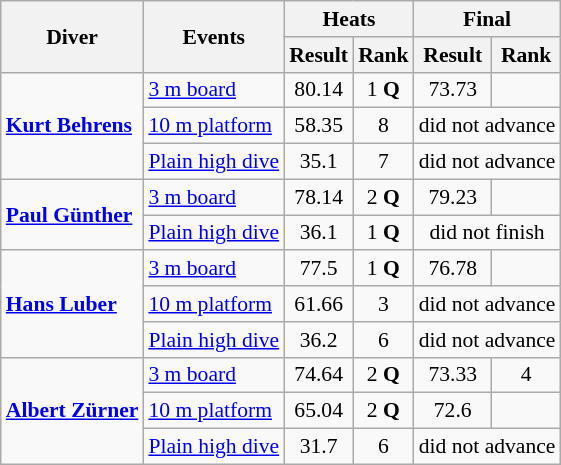<table class=wikitable style="font-size:90%">
<tr>
<th rowspan="2">Diver</th>
<th rowspan="2">Events</th>
<th colspan="2">Heats</th>
<th colspan="2">Final</th>
</tr>
<tr>
<th>Result</th>
<th>Rank</th>
<th>Result</th>
<th>Rank</th>
</tr>
<tr>
<td rowspan=3><strong><a href='#'>Kurt Behrens</a></strong></td>
<td><a href='#'>3 m board</a></td>
<td align=center>80.14</td>
<td align=center>1 <strong>Q</strong></td>
<td align=center>73.73</td>
<td align=center></td>
</tr>
<tr>
<td><a href='#'>10 m platform</a></td>
<td align=center>58.35</td>
<td align=center>8</td>
<td align=center colspan=2>did not advance</td>
</tr>
<tr>
<td><a href='#'>Plain high dive</a></td>
<td align=center>35.1</td>
<td align=center>7</td>
<td align=center colspan=2>did not advance</td>
</tr>
<tr>
<td rowspan=2><strong><a href='#'>Paul Günther</a></strong></td>
<td><a href='#'>3 m board</a></td>
<td align=center>78.14</td>
<td align=center>2 <strong>Q</strong></td>
<td align=center>79.23</td>
<td align=center></td>
</tr>
<tr>
<td><a href='#'>Plain high dive</a></td>
<td align=center>36.1</td>
<td align=center>1 <strong>Q</strong></td>
<td align=center colspan=2>did not finish</td>
</tr>
<tr>
<td rowspan=3><strong><a href='#'>Hans Luber</a></strong></td>
<td><a href='#'>3 m board</a></td>
<td align=center>77.5</td>
<td align=center>1 <strong>Q</strong></td>
<td align=center>76.78</td>
<td align=center></td>
</tr>
<tr>
<td><a href='#'>10 m platform</a></td>
<td align=center>61.66</td>
<td align=center>3</td>
<td align=center colspan=2>did not advance</td>
</tr>
<tr>
<td><a href='#'>Plain high dive</a></td>
<td align=center>36.2</td>
<td align=center>6</td>
<td align=center colspan=2>did not advance</td>
</tr>
<tr>
<td rowspan=3><strong><a href='#'>Albert Zürner</a></strong></td>
<td><a href='#'>3 m board</a></td>
<td align=center>74.64</td>
<td align=center>2 <strong>Q</strong></td>
<td align=center>73.33</td>
<td align=center>4</td>
</tr>
<tr>
<td><a href='#'>10 m platform</a></td>
<td align=center>65.04</td>
<td align=center>2 <strong>Q</strong></td>
<td align=center>72.6</td>
<td align=center></td>
</tr>
<tr>
<td><a href='#'>Plain high dive</a></td>
<td align=center>31.7</td>
<td align=center>6</td>
<td align=center colspan=2>did not advance</td>
</tr>
</table>
